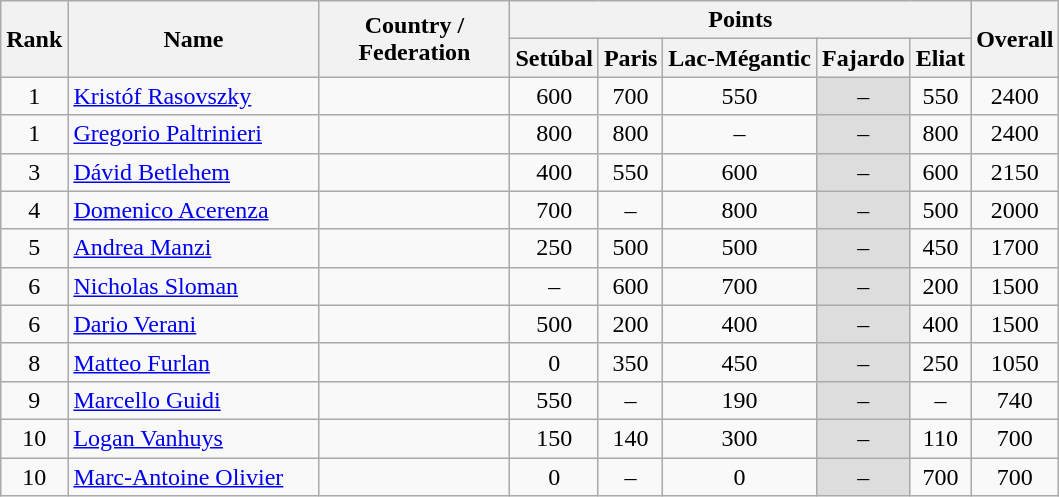<table class="wikitable" style="text-align:center;">
<tr>
<th rowspan=2>Rank</th>
<th rowspan=2 width=160>Name</th>
<th rowspan=2 width=120>Country / Federation</th>
<th colspan=5>Points</th>
<th rowspan=2>Overall</th>
</tr>
<tr>
<th>Setúbal</th>
<th>Paris</th>
<th>Lac-Mégantic</th>
<th>Fajardo</th>
<th>Eliat</th>
</tr>
<tr>
<td>1</td>
<td align=left><a href='#'>Kristóf Rasovszky</a></td>
<td align=left></td>
<td>600</td>
<td>700</td>
<td>550</td>
<td bgcolor="#DDDDDD" align="center">–</td>
<td>550</td>
<td>2400</td>
</tr>
<tr>
<td>1</td>
<td align=left><a href='#'>Gregorio Paltrinieri</a></td>
<td align=left></td>
<td>800</td>
<td>800</td>
<td>–</td>
<td bgcolor="#DDDDDD" align="center">–</td>
<td>800</td>
<td>2400</td>
</tr>
<tr>
<td>3</td>
<td align=left><a href='#'>Dávid Betlehem</a></td>
<td align=left></td>
<td>400</td>
<td>550</td>
<td>600</td>
<td bgcolor="#DDDDDD" align="center">–</td>
<td>600</td>
<td>2150</td>
</tr>
<tr>
<td>4</td>
<td align=left><a href='#'>Domenico Acerenza</a></td>
<td align=left></td>
<td>700</td>
<td>–</td>
<td>800</td>
<td bgcolor="#DDDDDD" align="center">–</td>
<td>500</td>
<td>2000</td>
</tr>
<tr>
<td>5</td>
<td align=left><a href='#'>Andrea Manzi</a></td>
<td align=left></td>
<td>250</td>
<td>500</td>
<td>500</td>
<td bgcolor="#DDDDDD" align="center">–</td>
<td>450</td>
<td>1700</td>
</tr>
<tr>
<td>6</td>
<td align=left><a href='#'>Nicholas Sloman</a></td>
<td align=left></td>
<td>–</td>
<td>600</td>
<td>700</td>
<td bgcolor="#DDDDDD" align="center">–</td>
<td>200</td>
<td>1500</td>
</tr>
<tr>
<td>6</td>
<td align=left><a href='#'>Dario Verani</a></td>
<td align=left></td>
<td>500</td>
<td>200</td>
<td>400</td>
<td bgcolor="#DDDDDD" align="center">–</td>
<td>400</td>
<td>1500</td>
</tr>
<tr>
<td>8</td>
<td align=left><a href='#'>Matteo Furlan</a></td>
<td align=left></td>
<td>0</td>
<td>350</td>
<td>450</td>
<td bgcolor="#DDDDDD" align="center">–</td>
<td>250</td>
<td>1050</td>
</tr>
<tr>
<td>9</td>
<td align=left><a href='#'>Marcello Guidi</a></td>
<td align=left></td>
<td>550</td>
<td>–</td>
<td>190</td>
<td bgcolor="#DDDDDD" align="center">–</td>
<td>–</td>
<td>740</td>
</tr>
<tr>
<td>10</td>
<td align=left><a href='#'>Logan Vanhuys</a></td>
<td align=left></td>
<td>150</td>
<td>140</td>
<td>300</td>
<td bgcolor="#DDDDDD" align="center">–</td>
<td>110</td>
<td>700</td>
</tr>
<tr>
<td>10</td>
<td align=left><a href='#'>Marc-Antoine Olivier</a></td>
<td align=left></td>
<td>0</td>
<td>–</td>
<td>0</td>
<td bgcolor="#DDDDDD" align="center">–</td>
<td>700</td>
<td>700</td>
</tr>
</table>
